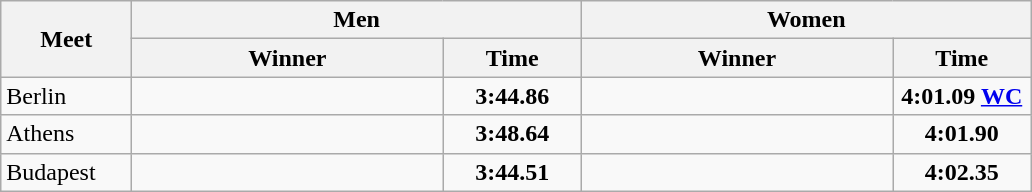<table class="wikitable">
<tr>
<th width=80 rowspan=2>Meet</th>
<th colspan=2>Men</th>
<th colspan=2>Women</th>
</tr>
<tr>
<th width=200>Winner</th>
<th width=85>Time</th>
<th width=200>Winner</th>
<th width=85>Time</th>
</tr>
<tr>
<td>Berlin</td>
<td></td>
<td align=center><strong>3:44.86</strong></td>
<td></td>
<td align=center><strong>4:01.09 <a href='#'>WC</a></strong></td>
</tr>
<tr>
<td>Athens</td>
<td></td>
<td align=center><strong>3:48.64</strong></td>
<td></td>
<td align=center><strong>4:01.90</strong></td>
</tr>
<tr>
<td>Budapest</td>
<td></td>
<td align=center><strong>3:44.51</strong></td>
<td></td>
<td align=center><strong>4:02.35</strong></td>
</tr>
</table>
